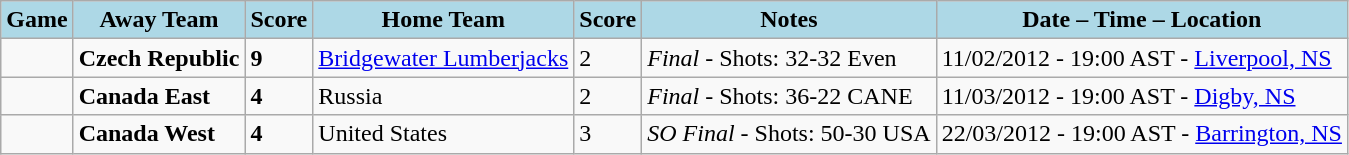<table class="wikitable">
<tr>
<th style="background:lightblue;">Game</th>
<th style="background:lightblue;">Away Team</th>
<th style="background:lightblue;">Score</th>
<th style="background:lightblue;">Home Team</th>
<th style="background:lightblue;">Score</th>
<th style="background:lightblue;">Notes</th>
<th style="background:lightblue;">Date – Time – Location</th>
</tr>
<tr>
<td></td>
<td><strong>Czech Republic</strong></td>
<td><strong>9</strong></td>
<td><a href='#'>Bridgewater Lumberjacks</a></td>
<td>2</td>
<td><em>Final</em> - Shots: 32-32 Even</td>
<td>11/02/2012 - 19:00 AST - <a href='#'>Liverpool, NS</a></td>
</tr>
<tr>
<td></td>
<td><strong>Canada East</strong></td>
<td><strong>4</strong></td>
<td>Russia</td>
<td>2</td>
<td><em>Final</em> - Shots: 36-22 CANE</td>
<td>11/03/2012 - 19:00 AST - <a href='#'>Digby, NS</a></td>
</tr>
<tr>
<td></td>
<td><strong>Canada West</strong></td>
<td><strong>4</strong></td>
<td>United States</td>
<td>3</td>
<td><em>SO Final</em> - Shots: 50-30 USA</td>
<td>22/03/2012 - 19:00 AST - <a href='#'>Barrington, NS</a></td>
</tr>
</table>
